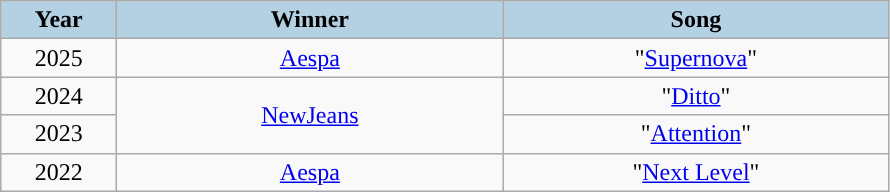<table class="wikitable" style="text-align: center">
<tr>
<th width="70" style="background:#b3d1e3;">Year</th>
<th width="250" style="background:#b3d1e3;">Winner</th>
<th width="250" style="background:#b3d1e3;">Song</th>
</tr>
<tr>
<td>2025</td>
<td><a href='#'>Aespa</a></td>
<td>"<a href='#'>Supernova</a>"</td>
</tr>
<tr>
<td>2024</td>
<td rowspan="2"><a href='#'>NewJeans</a></td>
<td>"<a href='#'>Ditto</a>"</td>
</tr>
<tr>
<td>2023</td>
<td>"<a href='#'>Attention</a>"</td>
</tr>
<tr>
<td>2022</td>
<td><a href='#'>Aespa</a></td>
<td>"<a href='#'>Next Level</a>"</td>
</tr>
</table>
